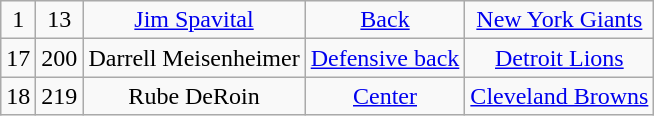<table class="wikitable" style="text-align:center">
<tr>
<td>1</td>
<td>13</td>
<td><a href='#'>Jim Spavital</a></td>
<td><a href='#'>Back</a></td>
<td><a href='#'>New York Giants</a></td>
</tr>
<tr>
<td>17</td>
<td>200</td>
<td>Darrell Meisenheimer</td>
<td><a href='#'>Defensive back</a></td>
<td><a href='#'>Detroit Lions</a></td>
</tr>
<tr>
<td>18</td>
<td>219</td>
<td>Rube DeRoin</td>
<td><a href='#'>Center</a></td>
<td><a href='#'>Cleveland Browns</a></td>
</tr>
</table>
